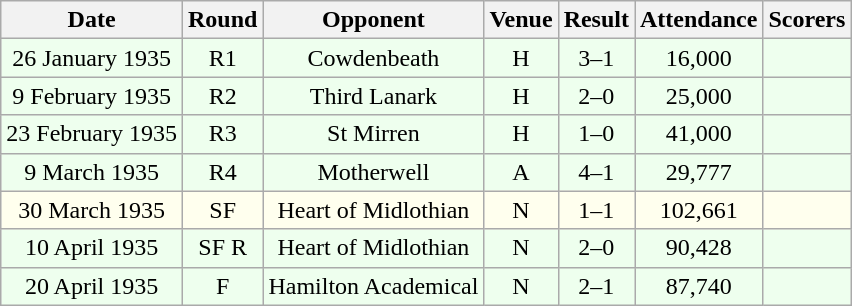<table class="wikitable sortable" style="font-size:100%; text-align:center">
<tr>
<th>Date</th>
<th>Round</th>
<th>Opponent</th>
<th>Venue</th>
<th>Result</th>
<th>Attendance</th>
<th>Scorers</th>
</tr>
<tr bgcolor = "#EEFFEE">
<td>26 January 1935</td>
<td>R1</td>
<td>Cowdenbeath</td>
<td>H</td>
<td>3–1</td>
<td>16,000</td>
<td></td>
</tr>
<tr bgcolor = "#EEFFEE">
<td>9 February 1935</td>
<td>R2</td>
<td>Third Lanark</td>
<td>H</td>
<td>2–0</td>
<td>25,000</td>
<td></td>
</tr>
<tr bgcolor = "#EEFFEE">
<td>23 February 1935</td>
<td>R3</td>
<td>St Mirren</td>
<td>H</td>
<td>1–0</td>
<td>41,000</td>
<td></td>
</tr>
<tr bgcolor = "#EEFFEE">
<td>9 March 1935</td>
<td>R4</td>
<td>Motherwell</td>
<td>A</td>
<td>4–1</td>
<td>29,777</td>
<td></td>
</tr>
<tr bgcolor = "#FFFFEE">
<td>30 March 1935</td>
<td>SF</td>
<td>Heart of Midlothian</td>
<td>N</td>
<td>1–1</td>
<td>102,661</td>
<td></td>
</tr>
<tr bgcolor = "#EEFFEE">
<td>10 April 1935</td>
<td>SF R</td>
<td>Heart of Midlothian</td>
<td>N</td>
<td>2–0</td>
<td>90,428</td>
<td></td>
</tr>
<tr bgcolor = "#EEFFEE">
<td>20 April 1935</td>
<td>F</td>
<td>Hamilton Academical</td>
<td>N</td>
<td>2–1</td>
<td>87,740</td>
<td></td>
</tr>
</table>
